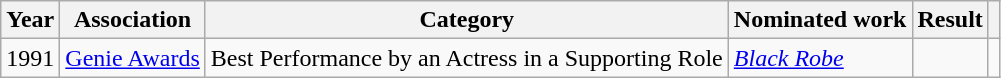<table class="wikitable sortable">
<tr>
<th>Year</th>
<th>Association</th>
<th>Category</th>
<th>Nominated work</th>
<th>Result</th>
<th class="unsortable"></th>
</tr>
<tr>
<td>1991</td>
<td><a href='#'>Genie Awards</a></td>
<td>Best Performance by an Actress in a Supporting Role</td>
<td><em><a href='#'>Black Robe</a></em></td>
<td></td>
<td style="text-align:center;"></td>
</tr>
</table>
